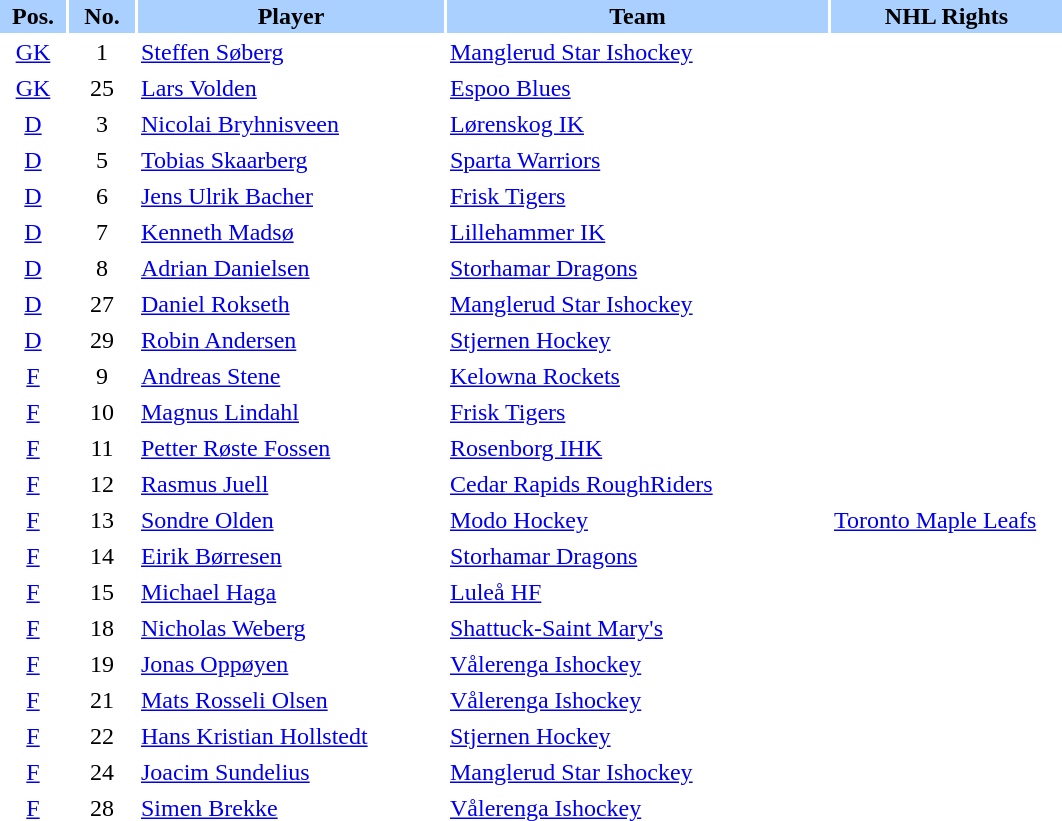<table border="0" cellspacing="2" cellpadding="2">
<tr bgcolor=AAD0FF>
<th width=40>Pos.</th>
<th width=40>No.</th>
<th width=200>Player</th>
<th width=250>Team</th>
<th width=150>NHL Rights</th>
</tr>
<tr>
<td style="text-align:center;"><a href='#'>GK</a></td>
<td style="text-align:center;">1</td>
<td><a href='#'>Steffen Søberg</a></td>
<td> <a href='#'>Manglerud Star Ishockey</a></td>
<td></td>
</tr>
<tr>
<td style="text-align:center;"><a href='#'>GK</a></td>
<td style="text-align:center;">25</td>
<td><a href='#'>Lars Volden</a></td>
<td> <a href='#'>Espoo Blues</a></td>
<td></td>
</tr>
<tr>
<td style="text-align:center;"><a href='#'>D</a></td>
<td style="text-align:center;">3</td>
<td><a href='#'>Nicolai Bryhnisveen</a></td>
<td> <a href='#'>Lørenskog IK</a></td>
<td></td>
</tr>
<tr>
<td style="text-align:center;"><a href='#'>D</a></td>
<td style="text-align:center;">5</td>
<td><a href='#'>Tobias Skaarberg</a></td>
<td> <a href='#'>Sparta Warriors</a></td>
<td></td>
</tr>
<tr>
<td style="text-align:center;"><a href='#'>D</a></td>
<td style="text-align:center;">6</td>
<td><a href='#'>Jens Ulrik Bacher</a></td>
<td> <a href='#'>Frisk Tigers</a></td>
<td></td>
</tr>
<tr>
<td style="text-align:center;"><a href='#'>D</a></td>
<td style="text-align:center;">7</td>
<td><a href='#'>Kenneth Madsø</a></td>
<td> <a href='#'>Lillehammer IK</a></td>
<td></td>
</tr>
<tr>
<td style="text-align:center;"><a href='#'>D</a></td>
<td style="text-align:center;">8</td>
<td><a href='#'>Adrian Danielsen</a></td>
<td> <a href='#'>Storhamar Dragons</a></td>
<td></td>
</tr>
<tr>
<td style="text-align:center;"><a href='#'>D</a></td>
<td style="text-align:center;">27</td>
<td><a href='#'>Daniel Rokseth</a></td>
<td> <a href='#'>Manglerud Star Ishockey</a></td>
<td></td>
</tr>
<tr>
<td style="text-align:center;"><a href='#'>D</a></td>
<td style="text-align:center;">29</td>
<td><a href='#'>Robin Andersen</a></td>
<td> <a href='#'>Stjernen Hockey</a></td>
<td></td>
</tr>
<tr>
<td style="text-align:center;"><a href='#'>F</a></td>
<td style="text-align:center;">9</td>
<td><a href='#'>Andreas Stene</a></td>
<td> <a href='#'>Kelowna Rockets</a></td>
<td></td>
</tr>
<tr>
<td style="text-align:center;"><a href='#'>F</a></td>
<td style="text-align:center;">10</td>
<td><a href='#'>Magnus Lindahl</a></td>
<td> <a href='#'>Frisk Tigers</a></td>
<td></td>
</tr>
<tr>
<td style="text-align:center;"><a href='#'>F</a></td>
<td style="text-align:center;">11</td>
<td><a href='#'>Petter Røste Fossen</a></td>
<td> <a href='#'>Rosenborg IHK</a></td>
<td></td>
</tr>
<tr>
<td style="text-align:center;"><a href='#'>F</a></td>
<td style="text-align:center;">12</td>
<td><a href='#'>Rasmus Juell</a></td>
<td> <a href='#'>Cedar Rapids RoughRiders</a></td>
<td></td>
</tr>
<tr>
<td style="text-align:center;"><a href='#'>F</a></td>
<td style="text-align:center;">13</td>
<td><a href='#'>Sondre Olden</a></td>
<td> <a href='#'>Modo Hockey</a></td>
<td><a href='#'>Toronto Maple Leafs</a></td>
</tr>
<tr>
<td style="text-align:center;"><a href='#'>F</a></td>
<td style="text-align:center;">14</td>
<td><a href='#'>Eirik Børresen</a></td>
<td> <a href='#'>Storhamar Dragons</a></td>
<td></td>
</tr>
<tr>
<td style="text-align:center;"><a href='#'>F</a></td>
<td style="text-align:center;">15</td>
<td><a href='#'>Michael Haga</a></td>
<td> <a href='#'>Luleå HF</a></td>
<td></td>
</tr>
<tr>
<td style="text-align:center;"><a href='#'>F</a></td>
<td style="text-align:center;">18</td>
<td><a href='#'>Nicholas Weberg</a></td>
<td> <a href='#'>Shattuck-Saint Mary's</a></td>
<td></td>
</tr>
<tr>
<td style="text-align:center;"><a href='#'>F</a></td>
<td style="text-align:center;">19</td>
<td><a href='#'>Jonas Oppøyen</a></td>
<td> <a href='#'>Vålerenga Ishockey</a></td>
<td></td>
</tr>
<tr>
<td style="text-align:center;"><a href='#'>F</a></td>
<td style="text-align:center;">21</td>
<td><a href='#'>Mats Rosseli Olsen</a></td>
<td> <a href='#'>Vålerenga Ishockey</a></td>
<td></td>
</tr>
<tr>
<td style="text-align:center;"><a href='#'>F</a></td>
<td style="text-align:center;">22</td>
<td><a href='#'>Hans Kristian Hollstedt</a></td>
<td> <a href='#'>Stjernen Hockey</a></td>
<td></td>
</tr>
<tr>
<td style="text-align:center;"><a href='#'>F</a></td>
<td style="text-align:center;">24</td>
<td><a href='#'>Joacim Sundelius</a></td>
<td> <a href='#'>Manglerud Star Ishockey</a></td>
<td></td>
</tr>
<tr>
<td style="text-align:center;"><a href='#'>F</a></td>
<td style="text-align:center;">28</td>
<td><a href='#'>Simen Brekke</a></td>
<td> <a href='#'>Vålerenga Ishockey</a></td>
<td></td>
</tr>
</table>
